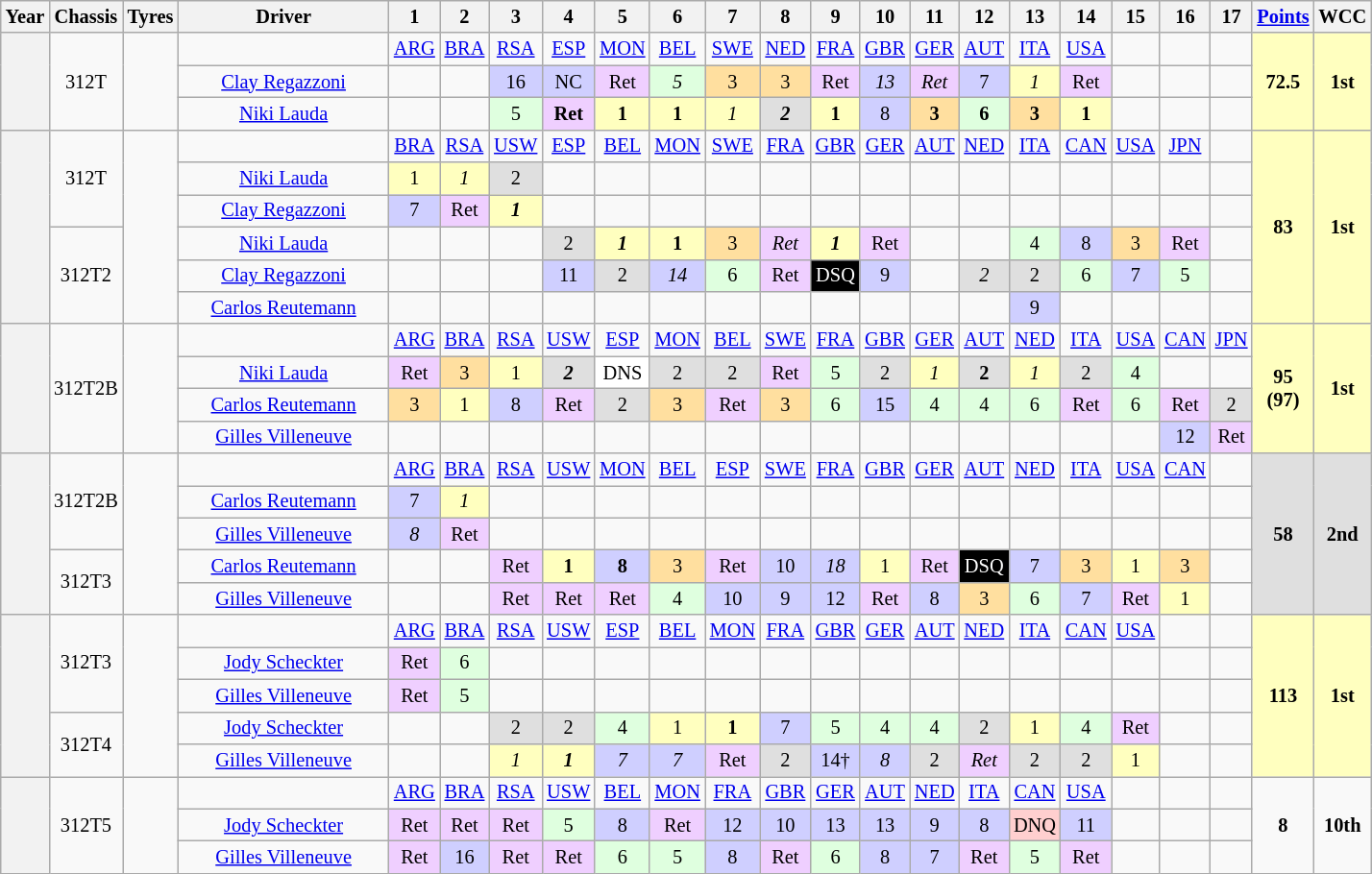<table class="wikitable" style="text-align:center; font-size:85%">
<tr>
<th>Year</th>
<th>Chassis</th>
<th>Tyres</th>
<th width="140px">Driver</th>
<th>1</th>
<th>2</th>
<th>3</th>
<th>4</th>
<th>5</th>
<th>6</th>
<th>7</th>
<th>8</th>
<th>9</th>
<th>10</th>
<th>11</th>
<th>12</th>
<th>13</th>
<th>14</th>
<th>15</th>
<th>16</th>
<th>17</th>
<th><a href='#'>Points</a></th>
<th>WCC</th>
</tr>
<tr>
<th rowspan="3"></th>
<td rowspan="3">312T</td>
<td rowspan="3"></td>
<td></td>
<td><a href='#'>ARG</a></td>
<td><a href='#'>BRA</a></td>
<td><a href='#'>RSA</a></td>
<td><a href='#'>ESP</a></td>
<td><a href='#'>MON</a></td>
<td><a href='#'>BEL</a></td>
<td><a href='#'>SWE</a></td>
<td><a href='#'>NED</a></td>
<td><a href='#'>FRA</a></td>
<td><a href='#'>GBR</a></td>
<td><a href='#'>GER</a></td>
<td><a href='#'>AUT</a></td>
<td><a href='#'>ITA</a></td>
<td><a href='#'>USA</a></td>
<td></td>
<td></td>
<td></td>
<td rowspan="3" style="background-color:#FFFFBF"><strong>72.5</strong></td>
<td rowspan="3" style="background-color:#FFFFBF"><strong>1st</strong></td>
</tr>
<tr>
<td><a href='#'>Clay Regazzoni</a></td>
<td></td>
<td></td>
<td style="background-color:#CFCFFF">16</td>
<td style="background-color:#CFCFFF">NC</td>
<td style="background-color:#EFCFFF">Ret</td>
<td style="background-color:#DFFFDF"><em>5</em></td>
<td style="background-color:#FFDF9F">3</td>
<td style="background-color:#FFDF9F">3</td>
<td style="background-color:#EFCFFF">Ret</td>
<td style="background-color:#CFCFFF"><em>13</em></td>
<td style="background-color:#EFCFFF"><em>Ret</em></td>
<td style="background-color:#CFCFFF">7</td>
<td style="background-color:#FFFFBF"><em>1</em></td>
<td style="background-color:#EFCFFF">Ret</td>
<td></td>
<td></td>
<td></td>
</tr>
<tr>
<td><a href='#'>Niki Lauda</a></td>
<td></td>
<td></td>
<td style="background-color:#DFFFDF">5</td>
<td style="background-color:#EFCFFF"><strong>Ret</strong></td>
<td style="background-color:#FFFFBF"><strong>1</strong></td>
<td style="background-color:#FFFFBF"><strong>1</strong></td>
<td style="background-color:#FFFFBF"><em>1</em></td>
<td style="background-color:#DFDFDF"><strong><em>2</em></strong></td>
<td style="background-color:#FFFFBF"><strong>1</strong></td>
<td style="background-color:#CFCFFF">8</td>
<td style="background-color:#FFDF9F"><strong>3</strong></td>
<td style="background-color:#DFFFDF"><strong>6</strong></td>
<td style="background-color:#FFDF9F"><strong>3</strong></td>
<td style="background-color:#FFFFBF"><strong>1</strong></td>
<td></td>
<td></td>
<td></td>
</tr>
<tr>
<th rowspan="6"></th>
<td rowspan="3">312T</td>
<td rowspan="6"></td>
<td></td>
<td><a href='#'>BRA</a></td>
<td><a href='#'>RSA</a></td>
<td><a href='#'>USW</a></td>
<td><a href='#'>ESP</a></td>
<td><a href='#'>BEL</a></td>
<td><a href='#'>MON</a></td>
<td><a href='#'>SWE</a></td>
<td><a href='#'>FRA</a></td>
<td><a href='#'>GBR</a></td>
<td><a href='#'>GER</a></td>
<td><a href='#'>AUT</a></td>
<td><a href='#'>NED</a></td>
<td><a href='#'>ITA</a></td>
<td><a href='#'>CAN</a></td>
<td><a href='#'>USA</a></td>
<td><a href='#'>JPN</a></td>
<td></td>
<td rowspan="6" style="background-color:#FFFFBF"><strong>83</strong></td>
<td rowspan="6" style="background-color:#FFFFBF"><strong>1st</strong></td>
</tr>
<tr>
<td><a href='#'>Niki Lauda</a></td>
<td style="background-color:#FFFFBF">1</td>
<td style="background-color:#FFFFBF"><em>1</em></td>
<td style="background-color:#DFDFDF">2</td>
<td></td>
<td></td>
<td></td>
<td></td>
<td></td>
<td></td>
<td></td>
<td></td>
<td></td>
<td></td>
<td></td>
<td></td>
<td></td>
<td></td>
</tr>
<tr>
<td><a href='#'>Clay Regazzoni</a></td>
<td style="background-color:#CFCFFF">7</td>
<td style="background-color:#EFCFFF">Ret</td>
<td style="background-color:#FFFFBF"><strong><em>1</em></strong></td>
<td></td>
<td></td>
<td></td>
<td></td>
<td></td>
<td></td>
<td></td>
<td></td>
<td></td>
<td></td>
<td></td>
<td></td>
<td></td>
<td></td>
</tr>
<tr>
<td rowspan="3">312T2</td>
<td><a href='#'>Niki Lauda</a></td>
<td></td>
<td></td>
<td></td>
<td style="background-color:#DFDFDF">2</td>
<td style="background-color:#FFFFBF"><strong><em>1</em></strong></td>
<td style="background-color:#FFFFBF"><strong>1</strong></td>
<td style="background-color:#FFDF9F">3</td>
<td style="background-color:#EFCFFF"><em>Ret</em></td>
<td style="background-color:#FFFFBF"><strong><em>1</em></strong></td>
<td style="background-color:#EFCFFF">Ret</td>
<td></td>
<td></td>
<td style="background-color:#DFFFDF">4</td>
<td style="background-color:#CFCFFF">8</td>
<td style="background-color:#FFDF9F">3</td>
<td style="background-color:#EFCFFF">Ret</td>
<td></td>
</tr>
<tr>
<td><a href='#'>Clay Regazzoni</a></td>
<td></td>
<td></td>
<td></td>
<td style="background-color:#CFCFFF">11</td>
<td style="background-color:#DFDFDF">2</td>
<td style="background-color:#CFCFFF"><em>14</em></td>
<td style="background-color:#DFFFDF">6</td>
<td style="background-color:#EFCFFF">Ret</td>
<td style="background-color:#000000; color:white">DSQ</td>
<td style="background-color:#CFCFFF">9</td>
<td></td>
<td style="background-color:#DFDFDF"><em>2</em></td>
<td style="background-color:#DFDFDF">2</td>
<td style="background-color:#DFFFDF">6</td>
<td style="background-color:#CFCFFF">7</td>
<td style="background-color:#DFFFDF">5</td>
<td></td>
</tr>
<tr>
<td><a href='#'>Carlos Reutemann</a></td>
<td></td>
<td></td>
<td></td>
<td></td>
<td></td>
<td></td>
<td></td>
<td></td>
<td></td>
<td></td>
<td></td>
<td></td>
<td style="background-color:#CFCFFF">9</td>
<td></td>
<td></td>
<td></td>
<td></td>
</tr>
<tr>
<th rowspan="4"></th>
<td rowspan="4">312T2B</td>
<td rowspan="4"></td>
<td></td>
<td><a href='#'>ARG</a></td>
<td><a href='#'>BRA</a></td>
<td><a href='#'>RSA</a></td>
<td><a href='#'>USW</a></td>
<td><a href='#'>ESP</a></td>
<td><a href='#'>MON</a></td>
<td><a href='#'>BEL</a></td>
<td><a href='#'>SWE</a></td>
<td><a href='#'>FRA</a></td>
<td><a href='#'>GBR</a></td>
<td><a href='#'>GER</a></td>
<td><a href='#'>AUT</a></td>
<td><a href='#'>NED</a></td>
<td><a href='#'>ITA</a></td>
<td><a href='#'>USA</a></td>
<td><a href='#'>CAN</a></td>
<td><a href='#'>JPN</a></td>
<td rowspan="4" style="background-color:#FFFFBF"><strong>95<br>(97)</strong></td>
<td rowspan="4" style="background-color:#FFFFBF"><strong>1st</strong></td>
</tr>
<tr>
<td><a href='#'>Niki Lauda</a></td>
<td style="background-color:#EFCFFF">Ret</td>
<td style="background-color:#FFDF9F">3</td>
<td style="background-color:#FFFFBF">1</td>
<td style="background-color:#DFDFDF"><strong><em>2</em></strong></td>
<td style="background-color:white">DNS</td>
<td style="background-color:#DFDFDF">2</td>
<td style="background-color:#DFDFDF">2</td>
<td style="background-color:#EFCFFF">Ret</td>
<td style="background-color:#DFFFDF">5</td>
<td style="background-color:#DFDFDF">2</td>
<td style="background-color:#FFFFBF"><em>1</em></td>
<td style="background-color:#DFDFDF"><strong>2</strong></td>
<td style="background-color:#FFFFBF"><em>1</em></td>
<td style="background-color:#DFDFDF">2</td>
<td style="background-color:#DFFFDF">4</td>
<td></td>
<td></td>
</tr>
<tr>
<td><a href='#'>Carlos Reutemann</a></td>
<td style="background-color:#FFDF9F">3</td>
<td style="background-color:#FFFFBF">1</td>
<td style="background-color:#CFCFFF">8</td>
<td style="background-color:#EFCFFF">Ret</td>
<td style="background-color:#DFDFDF">2</td>
<td style="background-color:#FFDF9F">3</td>
<td style="background-color:#EFCFFF">Ret</td>
<td style="background-color:#FFDF9F">3</td>
<td style="background-color:#DFFFDF">6</td>
<td style="background-color:#CFCFFF">15</td>
<td style="background-color:#DFFFDF">4</td>
<td style="background-color:#DFFFDF">4</td>
<td style="background-color:#DFFFDF">6</td>
<td style="background-color:#EFCFFF">Ret</td>
<td style="background-color:#DFFFDF">6</td>
<td style="background-color:#EFCFFF">Ret</td>
<td style="background-color:#DFDFDF">2</td>
</tr>
<tr>
<td><a href='#'>Gilles Villeneuve</a></td>
<td></td>
<td></td>
<td></td>
<td></td>
<td></td>
<td></td>
<td></td>
<td></td>
<td></td>
<td></td>
<td></td>
<td></td>
<td></td>
<td></td>
<td></td>
<td style="background-color:#CFCFFF">12</td>
<td style="background-color:#EFCFFF">Ret</td>
</tr>
<tr>
<th rowspan="5"></th>
<td rowspan="3">312T2B</td>
<td rowspan="5"></td>
<td></td>
<td><a href='#'>ARG</a></td>
<td><a href='#'>BRA</a></td>
<td><a href='#'>RSA</a></td>
<td><a href='#'>USW</a></td>
<td><a href='#'>MON</a></td>
<td><a href='#'>BEL</a></td>
<td><a href='#'>ESP</a></td>
<td><a href='#'>SWE</a></td>
<td><a href='#'>FRA</a></td>
<td><a href='#'>GBR</a></td>
<td><a href='#'>GER</a></td>
<td><a href='#'>AUT</a></td>
<td><a href='#'>NED</a></td>
<td><a href='#'>ITA</a></td>
<td><a href='#'>USA</a></td>
<td><a href='#'>CAN</a></td>
<td></td>
<td rowspan="5" style="background-color:#DFDFDF"><strong>58</strong></td>
<td rowspan="5" style="background-color:#DFDFDF"><strong>2nd</strong></td>
</tr>
<tr>
<td><a href='#'>Carlos Reutemann</a></td>
<td style="background-color:#CFCFFF">7</td>
<td style="background-color:#FFFFBF"><em>1</em></td>
<td></td>
<td></td>
<td></td>
<td></td>
<td></td>
<td></td>
<td></td>
<td></td>
<td></td>
<td></td>
<td></td>
<td></td>
<td></td>
<td></td>
<td></td>
</tr>
<tr>
<td><a href='#'>Gilles Villeneuve</a></td>
<td style="background-color:#CFCFFF"><em>8</em></td>
<td style="background-color:#EFCFFF">Ret</td>
<td></td>
<td></td>
<td></td>
<td></td>
<td></td>
<td></td>
<td></td>
<td></td>
<td></td>
<td></td>
<td></td>
<td></td>
<td></td>
<td></td>
<td></td>
</tr>
<tr>
<td rowspan="2">312T3</td>
<td><a href='#'>Carlos Reutemann</a></td>
<td></td>
<td></td>
<td style="background-color:#EFCFFF">Ret</td>
<td style="background-color:#FFFFBF"><strong>1</strong></td>
<td style="background-color:#CFCFFF"><strong>8</strong></td>
<td style="background-color:#FFDF9F">3</td>
<td style="background-color:#EFCFFF">Ret</td>
<td style="background-color:#CFCFFF">10</td>
<td style="background-color:#CFCFFF"><em>18</em></td>
<td style="background-color:#FFFFBF">1</td>
<td style="background-color:#EFCFFF">Ret</td>
<td style="background-color:#000000; color:white">DSQ</td>
<td style="background-color:#CFCFFF">7</td>
<td style="background-color:#FFDF9F">3</td>
<td style="background-color:#FFFFBF">1</td>
<td style="background-color:#FFDF9F">3</td>
<td></td>
</tr>
<tr>
<td><a href='#'>Gilles Villeneuve</a></td>
<td></td>
<td></td>
<td style="background-color:#EFCFFF">Ret</td>
<td style="background-color:#EFCFFF">Ret</td>
<td style="background-color:#EFCFFF">Ret</td>
<td style="background-color:#DFFFDF">4</td>
<td style="background-color:#CFCFFF">10</td>
<td style="background-color:#CFCFFF">9</td>
<td style="background-color:#CFCFFF">12</td>
<td style="background-color:#EFCFFF">Ret</td>
<td style="background-color:#CFCFFF">8</td>
<td style="background-color:#FFDF9F">3</td>
<td style="background-color:#DFFFDF">6</td>
<td style="background-color:#CFCFFF">7</td>
<td style="background-color:#EFCFFF">Ret</td>
<td style="background-color:#FFFFBF">1</td>
<td></td>
</tr>
<tr>
<th rowspan="5"></th>
<td rowspan="3">312T3</td>
<td rowspan="5"></td>
<td></td>
<td><a href='#'>ARG</a></td>
<td><a href='#'>BRA</a></td>
<td><a href='#'>RSA</a></td>
<td><a href='#'>USW</a></td>
<td><a href='#'>ESP</a></td>
<td><a href='#'>BEL</a></td>
<td><a href='#'>MON</a></td>
<td><a href='#'>FRA</a></td>
<td><a href='#'>GBR</a></td>
<td><a href='#'>GER</a></td>
<td><a href='#'>AUT</a></td>
<td><a href='#'>NED</a></td>
<td><a href='#'>ITA</a></td>
<td><a href='#'>CAN</a></td>
<td><a href='#'>USA</a></td>
<td></td>
<td></td>
<td rowspan="5" style="background-color:#FFFFBF"><strong>113</strong></td>
<td rowspan="5" style="background-color:#FFFFBF"><strong>1st</strong></td>
</tr>
<tr>
<td><a href='#'>Jody Scheckter</a></td>
<td style="background-color:#EFCFFF">Ret</td>
<td style="background-color:#DFFFDF">6</td>
<td></td>
<td></td>
<td></td>
<td></td>
<td></td>
<td></td>
<td></td>
<td></td>
<td></td>
<td></td>
<td></td>
<td></td>
<td></td>
<td></td>
</tr>
<tr>
<td><a href='#'>Gilles Villeneuve</a></td>
<td style="background-color:#EFCFFF">Ret</td>
<td style="background-color:#DFFFDF">5</td>
<td></td>
<td></td>
<td></td>
<td></td>
<td></td>
<td></td>
<td></td>
<td></td>
<td></td>
<td></td>
<td></td>
<td></td>
<td></td>
<td></td>
<td></td>
</tr>
<tr>
<td rowspan="2">312T4</td>
<td><a href='#'>Jody Scheckter</a></td>
<td></td>
<td></td>
<td style="background-color:#DFDFDF">2</td>
<td style="background-color:#DFDFDF">2</td>
<td style="background-color:#DFFFDF">4</td>
<td style="background-color:#FFFFBF">1</td>
<td style="background-color:#FFFFBF"><strong>1</strong></td>
<td style="background-color:#CFCFFF">7</td>
<td style="background-color:#DFFFDF">5</td>
<td style="background-color:#DFFFDF">4</td>
<td style="background-color:#DFFFDF">4</td>
<td style="background-color:#DFDFDF">2</td>
<td style="background-color:#FFFFBF">1</td>
<td style="background-color:#DFFFDF">4</td>
<td style="background-color:#EFCFFF">Ret</td>
<td></td>
<td></td>
</tr>
<tr>
<td><a href='#'>Gilles Villeneuve</a></td>
<td></td>
<td></td>
<td style="background-color:#FFFFBF"><em>1</em></td>
<td style="background-color:#FFFFBF"><strong><em>1</em></strong></td>
<td style="background-color:#CFCFFF"><em>7</em></td>
<td style="background-color:#CFCFFF"><em>7</em></td>
<td style="background-color:#EFCFFF">Ret</td>
<td style="background-color:#DFDFDF">2</td>
<td style="background-color:#CFCFFF">14†</td>
<td style="background-color:#CFCFFF"><em>8</em></td>
<td style="background-color:#DFDFDF">2</td>
<td style="background-color:#EFCFFF"><em>Ret</em></td>
<td style="background-color:#DFDFDF">2</td>
<td style="background-color:#DFDFDF">2</td>
<td style="background-color:#FFFFBF">1</td>
<td></td>
<td></td>
</tr>
<tr>
<th rowspan="3"></th>
<td rowspan="3">312T5</td>
<td rowspan="3"></td>
<td></td>
<td><a href='#'>ARG</a></td>
<td><a href='#'>BRA</a></td>
<td><a href='#'>RSA</a></td>
<td><a href='#'>USW</a></td>
<td><a href='#'>BEL</a></td>
<td><a href='#'>MON</a></td>
<td><a href='#'>FRA</a></td>
<td><a href='#'>GBR</a></td>
<td><a href='#'>GER</a></td>
<td><a href='#'>AUT</a></td>
<td><a href='#'>NED</a></td>
<td><a href='#'>ITA</a></td>
<td><a href='#'>CAN</a></td>
<td><a href='#'>USA</a></td>
<td></td>
<td></td>
<td></td>
<td rowspan="3"><strong>8</strong></td>
<td rowspan="3"><strong>10th</strong></td>
</tr>
<tr>
<td><a href='#'>Jody Scheckter</a></td>
<td style="background-color:#EFCFFF">Ret</td>
<td style="background-color:#EFCFFF">Ret</td>
<td style="background-color:#EFCFFF">Ret</td>
<td style="background-color:#DFFFDF">5</td>
<td style="background-color:#CFCFFF">8</td>
<td style="background-color:#EFCFFF">Ret</td>
<td style="background-color:#CFCFFF">12</td>
<td style="background-color:#CFCFFF">10</td>
<td style="background-color:#CFCFFF">13</td>
<td style="background-color:#CFCFFF">13</td>
<td style="background-color:#CFCFFF">9</td>
<td style="background-color:#CFCFFF">8</td>
<td style="background-color:#FFCFCF">DNQ</td>
<td style="background-color:#CFCFFF">11</td>
<td></td>
<td></td>
<td></td>
</tr>
<tr>
<td><a href='#'>Gilles Villeneuve</a></td>
<td style="background-color:#EFCFFF">Ret</td>
<td style="background-color:#CFCFFF">16</td>
<td style="background-color:#EFCFFF">Ret</td>
<td style="background-color:#EFCFFF">Ret</td>
<td style="background-color:#DFFFDF">6</td>
<td style="background-color:#DFFFDF">5</td>
<td style="background-color:#CFCFFF">8</td>
<td style="background-color:#EFCFFF">Ret</td>
<td style="background-color:#DFFFDF">6</td>
<td style="background-color:#CFCFFF">8</td>
<td style="background-color:#CFCFFF">7</td>
<td style="background-color:#EFCFFF">Ret</td>
<td style="background-color:#DFFFDF">5</td>
<td style="background-color:#EFCFFF">Ret</td>
<td></td>
<td></td>
<td></td>
</tr>
</table>
